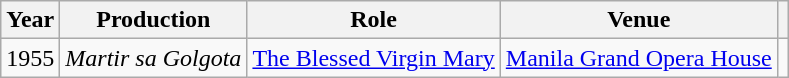<table class="wikitable plainrowheaders sortable" style="margin-right: 0;">
<tr>
<th scope="col">Year</th>
<th scope="col">Production</th>
<th scope="col">Role</th>
<th scope="col">Venue</th>
<th scope="col" class="unsortable"></th>
</tr>
<tr>
<td>1955</td>
<td><em>Martir sa Golgota</em></td>
<td><a href='#'>The Blessed Virgin Mary</a></td>
<td><a href='#'>Manila Grand Opera House</a></td>
<td></td>
</tr>
</table>
